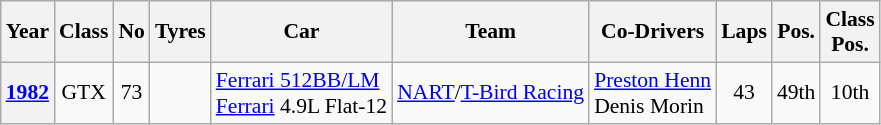<table class="wikitable" style="font-size:90%">
<tr>
<th>Year</th>
<th>Class</th>
<th>No</th>
<th>Tyres</th>
<th>Car</th>
<th>Team</th>
<th>Co-Drivers</th>
<th>Laps</th>
<th>Pos.</th>
<th>Class<br>Pos.</th>
</tr>
<tr align="center">
<th><a href='#'>1982</a></th>
<td>GTX</td>
<td>73</td>
<td></td>
<td align="left"><a href='#'>Ferrari 512BB/LM</a><br><a href='#'>Ferrari</a> 4.9L Flat-12</td>
<td align="left"> <a href='#'>NART</a>/<a href='#'>T-Bird Racing</a></td>
<td align="left"> <a href='#'>Preston Henn</a><br> Denis Morin</td>
<td>43</td>
<td>49th</td>
<td>10th</td>
</tr>
</table>
